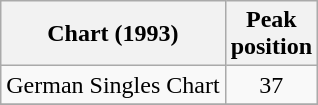<table class="wikitable">
<tr>
<th align="center">Chart (1993)</th>
<th align="center">Peak<br>position</th>
</tr>
<tr>
<td align="left">German Singles Chart</td>
<td align="center">37</td>
</tr>
<tr>
</tr>
</table>
